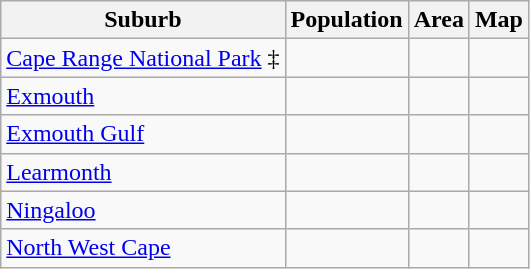<table class="wikitable sortable">
<tr>
<th>Suburb</th>
<th data-sort-type=number>Population</th>
<th data-sort-type=number>Area</th>
<th>Map</th>
</tr>
<tr>
<td><a href='#'>Cape Range National Park</a> ‡</td>
<td></td>
<td></td>
<td></td>
</tr>
<tr>
<td><a href='#'>Exmouth</a></td>
<td></td>
<td></td>
<td></td>
</tr>
<tr>
<td><a href='#'>Exmouth Gulf</a></td>
<td></td>
<td></td>
<td></td>
</tr>
<tr>
<td><a href='#'>Learmonth</a></td>
<td></td>
<td></td>
<td></td>
</tr>
<tr>
<td><a href='#'>Ningaloo</a></td>
<td></td>
<td></td>
<td></td>
</tr>
<tr>
<td><a href='#'>North West Cape</a></td>
<td></td>
<td></td>
<td></td>
</tr>
</table>
